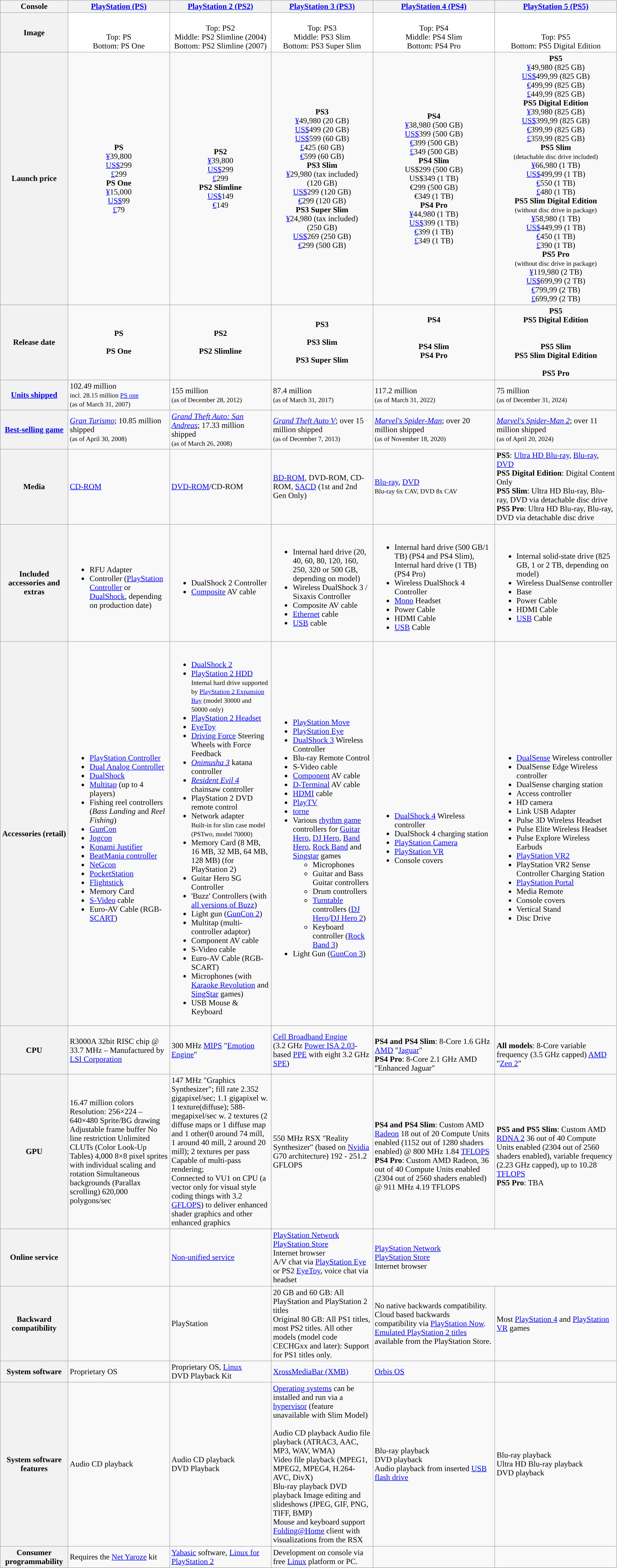<table class="wikitable outercollapse">
<tr>
<th style="width: 10%">Console</th>
<th style="width: 15%;"><a href='#'>PlayStation (PS)</a></th>
<th style="width: 15%;"><a href='#'>PlayStation 2 (PS2)</a></th>
<th style="width: 15%;"><a href='#'>PlayStation 3 (PS3)</a></th>
<th style="width: 18%;"><a href='#'>PlayStation 4 (PS4)</a></th>
<th style="width: 18%;"><a href='#'>PlayStation 5 (PS5)</a></th>
</tr>
<tr style="text-align:center;">
<th>Image</th>
<td style="background:white;"><br><br>Top: PS<br>Bottom: PS One</td>
<td style="background:white;"><br>Top: PS2<br>Middle: PS2 Slimline (2004)<br>Bottom: PS2 Slimline (2007)</td>
<td style="background:white;"><br>Top: PS3<br>Middle: PS3 Slim<br>Bottom: PS3 Super Slim</td>
<td style="background:white;"><br>Top: PS4<br>Middle: PS4 Slim<br>Bottom: PS4 Pro</td>
<td style='background:white;"'><br><br>Top: PS5<br>Bottom: PS5 Digital Edition</td>
</tr>
<tr style="text-align:center;">
<th>Launch price</th>
<td><strong>PS</strong><br><a href='#'>¥</a>39,800<br><a href='#'>US$</a>299<br><a href='#'>£</a>299<br><strong>PS One</strong><br><a href='#'>¥</a>15,000 <br><a href='#'>US$</a>99 <br> <a href='#'>£</a>79</td>
<td><strong>PS2</strong><br><a href='#'>¥</a>39,800<br><a href='#'>US$</a>299<br><a href='#'>£</a>299<br><strong>PS2 Slimline</strong><br><a href='#'>US$</a>149 <br> <a href='#'>€</a>149</td>
<td><strong>PS3</strong><br><a href='#'>¥</a>49,980 (20 GB)<br><a href='#'>US$</a>499 (20 GB)<br><a href='#'>US$</a>599 (60 GB)<br><a href='#'>£</a>425 (60 GB)<br><a href='#'>€</a>599 (60 GB)<br><strong>PS3 Slim</strong><br><a href='#'>¥</a>29,980 (tax included) (120 GB) <br><a href='#'>US$</a>299 (120 GB)<br><a href='#'>€</a>299 (120 GB)<br><strong>PS3 Super Slim</strong><br><a href='#'>¥</a>24,980 (tax included) (250 GB) <br><a href='#'>US$</a>269 (250 GB)<br><a href='#'>€</a>299 (500 GB)</td>
<td><strong>PS4</strong><br><a href='#'>¥</a>38,980 (500 GB)<br><a href='#'>US$</a>399 (500 GB)<br><a href='#'>€</a>399 (500 GB)<br><a href='#'>£</a>349 (500 GB)<br><strong>PS4 Slim</strong><br>US$299 (500 GB)<br>US$349 (1 TB)<br>€299 (500 GB)<br>€349 (1 TB)<br><strong>PS4 Pro</strong><br><a href='#'>¥</a>44,980 (1 TB)<br><a href='#'>US$</a>399 (1 TB)<br><a href='#'>€</a>399 (1 TB)<br><a href='#'>£</a>349 (1 TB)</td>
<td><strong>PS5</strong><br><a href='#'>¥</a>49,980 (825 GB)<br><a href='#'>US$</a>499,99 (825 GB)<br><a href='#'>€</a>499,99 (825 GB)<br><a href='#'>£</a>449,99 (825 GB)<br><strong>PS5 Digital Edition</strong><br><a href='#'>¥</a>39,980 (825 GB)<br><a href='#'>US$</a>399,99 (825 GB)<br><a href='#'>€</a>399,99 (825 GB)<br><a href='#'>£</a>359,99 (825 GB)<br><strong>PS5 Slim</strong> <br><small>(detachable disc drive included)</small><br><a href='#'>¥</a>66,980 (1 TB)<br><a href='#'>US$</a>499,99 (1 TB)<br><a href='#'>€</a>550 (1 TB)<br><a href='#'>£</a>480 
(1 TB)<br><strong>PS5 Slim Digital Edition</strong><br><small>(without disc drive in package)</small><br><a href='#'>¥</a>58,980 (1 TB)<br><a href='#'>US$</a>449,99 (1 TB)<br><a href='#'>€</a>450 (1 TB)<br><a href='#'>£</a>390 (1 TB)<br><strong>PS5 Pro</strong><br><small>(without disc drive in package)</small><br><a href='#'>¥</a>119,980 (2 TB)<br><a href='#'>US$</a>699,99 (2 TB)<br><a href='#'>€</a>799,99 (2 TB)<br><a href='#'>£</a>699,99 (2 TB)</td>
</tr>
<tr style="text-align:center;">
<th>Release date</th>
<td><strong>PS</strong><br>   <br><strong>PS One</strong><br></td>
<td><strong>PS2</strong><br><br><strong>PS2 Slimline</strong><br></td>
<td><strong>PS3</strong><br> <br><strong>PS3 Slim</strong><br><br><strong>PS3 Super Slim</strong><br></td>
<td><strong>PS4</strong><br><br>

<br><strong>PS4 Slim</strong><br><strong>PS4 Pro</strong><br><br></td>
<td><strong>PS5</strong><br><strong>PS5 Digital Edition</strong><br><br>
<br><strong>PS5 Slim</strong><br><strong>PS5 Slim Digital Edition</strong><br>

<br><strong>PS5 Pro</strong><br>

</td>
</tr>
<tr>
<th><a href='#'>Units shipped</a></th>
<td>102.49 million<br><small>incl. 28.15 million <a href='#'>PS one</a></small><br><small>(as of March 31, 2007)</small></td>
<td>155 million<br><small>(as of December 28, 2012)</small></td>
<td>87.4 million<br><small>(as of March 31, 2017)</small></td>
<td>117.2 million<br><small>(as of March 31, 2022)</small></td>
<td>75 million<br><small>(as of December 31, 2024)</small></td>
</tr>
<tr>
<th><a href='#'>Best-selling game</a></th>
<td><em><a href='#'>Gran Turismo</a></em>; 10.85 million shipped<br><small>(as of April 30, 2008)</small></td>
<td><em><a href='#'>Grand Theft Auto: San Andreas</a></em>; 17.33 million shipped<br><small>(as of March 26, 2008)</small></td>
<td><em><a href='#'>Grand Theft Auto V</a></em>; over 15 million shipped<br><small>(as of December 7, 2013)</small></td>
<td><em><a href='#'>Marvel's Spider-Man</a></em>; over 20 million shipped<br><small>(as of November 18, 2020)</small></td>
<td><em><a href='#'>Marvel's Spider-Man 2</a></em>; over 11 million shipped<br><small>(as of April 20, 2024)</small></td>
</tr>
<tr>
<th>Media</th>
<td><a href='#'>CD-ROM</a></td>
<td><a href='#'>DVD-ROM</a>/CD-ROM</td>
<td><a href='#'>BD-ROM</a>, DVD-ROM, CD-ROM, <a href='#'>SACD</a> (1st and 2nd Gen Only)</td>
<td><a href='#'>Blu-ray</a>, <a href='#'>DVD</a><br><small>Blu-ray 6x CAV, DVD 8x CAV</small></td>
<td><strong>PS5</strong>: <a href='#'>Ultra HD Blu-ray</a>, <a href='#'>Blu-ray</a>, <a href='#'>DVD</a><br><strong>PS5 Digital Edition</strong>: Digital Content Only<br><strong>PS5 Slim</strong>: Ultra HD Blu-ray, Blu-ray, DVD via detachable disc drive<br><strong>PS5 Pro</strong>: Ultra HD Blu-ray, Blu-ray, DVD via detachable disc drive</td>
</tr>
<tr>
<th>Included accessories and extras</th>
<td><br><ul><li>RFU Adapter</li><li>Controller (<a href='#'>PlayStation Controller</a> or <a href='#'>DualShock</a>, depending on production date)</li></ul></td>
<td><br><ul><li>DualShock 2 Controller</li><li><a href='#'>Composite</a> AV cable</li></ul></td>
<td><br><ul><li>Internal hard drive (20, 40, 60, 80, 120, 160, 250, 320 or 500 GB, depending on model)</li><li>Wireless DualShock 3 / Sixaxis Controller</li><li>Composite AV cable</li><li><a href='#'>Ethernet</a> cable</li><li><a href='#'>USB</a> cable</li></ul></td>
<td><br><ul><li>Internal hard drive (500 GB/1 TB) (PS4 and PS4 Slim), Internal hard drive (1 TB) (PS4 Pro)</li><li>Wireless DualShock 4 Controller</li><li><a href='#'>Mono</a> Headset</li><li>Power Cable</li><li>HDMI Cable</li><li><a href='#'>USB</a> Cable</li></ul></td>
<td><br><ul><li>Internal solid-state drive (825 GB, 1 or 2 TB, depending on model)</li><li>Wireless DualSense controller</li><li>Base</li><li>Power Cable</li><li>HDMI Cable</li><li><a href='#'>USB</a> Cable</li></ul></td>
</tr>
<tr>
<th>Accessories (retail)</th>
<td><br><ul><li><a href='#'>PlayStation Controller</a></li><li><a href='#'>Dual Analog Controller</a></li><li><a href='#'>DualShock</a></li><li><a href='#'>Multitap</a> (up to 4 players)</li><li>Fishing reel controllers (<em>Bass Landing</em> and <em>Reel Fishing</em>)</li><li><a href='#'>GunCon</a></li><li><a href='#'>Jogcon</a></li><li><a href='#'>Konami Justifier</a></li><li><a href='#'>BeatMania controller</a></li><li><a href='#'>NeGcon</a></li><li><a href='#'>PocketStation</a></li><li><a href='#'>Flightstick</a></li><li>Memory Card</li><li><a href='#'>S-Video</a> cable</li><li>Euro-AV Cable (RGB-<a href='#'>SCART</a>)</li></ul></td>
<td><br><ul><li><a href='#'>DualShock 2</a></li><li><a href='#'>PlayStation 2 HDD</a> <br><small>Internal hard drive supported by <a href='#'>PlayStation 2 Expansion Bay</a> (model 30000 and 50000 only)</small></li><li><a href='#'>PlayStation 2 Headset</a></li><li><a href='#'>EyeToy</a></li><li><a href='#'>Driving Force</a> Steering Wheels with Force Feedback</li><li><em><a href='#'>Onimusha 3</a></em> katana controller</li><li><em><a href='#'>Resident Evil 4</a></em> chainsaw controller</li><li>PlayStation 2 DVD remote control</li><li>Network adapter<br><small>Built-in for slim case model (PSTwo, model 70000)</small></li><li>Memory Card (8 MB, 16 MB, 32 MB, 64 MB, 128 MB) (for PlayStation 2)</li><li>Guitar Hero SG Controller</li><li>'Buzz' Controllers (with <a href='#'>all versions of Buzz</a>)</li><li>Light gun (<a href='#'>GunCon 2</a>)</li><li>Multitap (multi-controller adaptor)</li><li>Component AV cable</li><li>S-Video cable</li><li>Euro-AV Cable (RGB-SCART)</li><li>Microphones (with <a href='#'>Karaoke Revolution</a> and <a href='#'>SingStar</a> games)</li><li>USB Mouse & Keyboard</li></ul></td>
<td><br><ul><li><a href='#'>PlayStation Move</a></li><li><a href='#'>PlayStation Eye</a></li><li><a href='#'>DualShock 3</a> Wireless Controller</li><li>Blu-ray Remote Control</li><li>S-Video cable</li><li><a href='#'>Component</a> AV cable</li><li><a href='#'>D-Terminal</a> AV cable</li><li><a href='#'>HDMI</a> cable</li><li><a href='#'>PlayTV</a></li><li><a href='#'>torne</a></li><li>Various <a href='#'>rhythm game</a> controllers for <a href='#'>Guitar Hero</a>, <a href='#'>DJ Hero</a>, <a href='#'>Band Hero</a>, <a href='#'>Rock Band</a> and <a href='#'>Singstar</a> games<ul><li>Microphones</li><li>Guitar and Bass Guitar controllers</li><li>Drum controllers</li><li><a href='#'>Turntable</a> controllers (<a href='#'>DJ Hero</a>/<a href='#'>DJ Hero 2</a>)</li><li>Keyboard controller (<a href='#'>Rock Band 3</a>)</li></ul></li><li>Light Gun (<a href='#'>GunCon 3</a>)</li></ul></td>
<td><br><ul><li><a href='#'>DualShock 4</a> Wireless controller</li><li>DualShock 4 charging station</li><li><a href='#'>PlayStation Camera</a></li><li><a href='#'>PlayStation VR</a></li><li>Console covers</li></ul></td>
<td><br><ul><li><a href='#'>DualSense</a> Wireless controller</li><li>DualSense Edge Wireless controller</li><li>DualSense charging station</li><li>Access controller</li><li>HD camera</li><li>Link USB Adapter</li><li>Pulse 3D Wireless Headset</li><li>Pulse Elite Wireless Headset</li><li>Pulse Explore Wireless Earbuds</li><li><a href='#'>PlayStation VR2</a></li><li>PlayStation VR2 Sense Controller Charging Station</li><li><a href='#'>PlayStation Portal</a></li><li>Media Remote</li><li>Console covers</li><li>Vertical Stand</li><li>Disc Drive</li></ul></td>
</tr>
<tr>
<th>CPU</th>
<td>R3000A 32bit RISC chip @ 33.7 MHz – Manufactured by <a href='#'>LSI Corporation</a></td>
<td>300 MHz <a href='#'>MIPS</a> "<a href='#'>Emotion Engine</a>"</td>
<td><a href='#'>Cell Broadband Engine</a> (3.2 GHz <a href='#'>Power ISA 2.03</a>-based <a href='#'>PPE</a> with eight 3.2 GHz <a href='#'>SPE</a>)</td>
<td><br><strong>PS4 and PS4 Slim</strong>: 8-Core 1.6 GHz <a href='#'>AMD</a> "<a href='#'>Jaguar</a>"<br><strong>PS4 Pro</strong>: 8-Core 2.1 GHz AMD "Enhanced Jaguar"</td>
<td><br><strong>All models</strong>: 8-Core variable frequency (3.5 GHz capped) <a href='#'>AMD</a> "<a href='#'>Zen 2</a>"</td>
</tr>
<tr>
<th>GPU</th>
<td>16.47 million colors<br>Resolution: 256×224 – 640×480
Sprite/BG drawing
Adjustable frame buffer
No line restriction
Unlimited CLUTs (Color Look-Up Tables)
4,000 8×8 pixel sprites with individual scaling and rotation
Simultaneous backgrounds (Parallax scrolling)
620,000 polygons/sec</td>
<td>147 MHz "Graphics Synthesizer"; fill rate 2.352 gigapixel/sec; 1.1 gigapixel w. 1 texture(diffuse); 588-megapixel/sec w. 2 textures (2 diffuse maps or 1 diffuse map and 1 other(0 around 74 mill, 1 around 40 mill, 2 around 20 mill); 2 textures per pass<br>Capable of multi-pass rendering;<br>Connected to VU1 on CPU (a vector only for visual style coding things with 3.2 <a href='#'>GFLOPS</a>) to deliver enhanced shader graphics and other enhanced graphics</td>
<td>550 MHz RSX "Reality Synthesizer" (based on <a href='#'>Nvidia</a> G70 architecture) 192 - 251.2 GFLOPS</td>
<td><br><strong>PS4 and PS4 Slim</strong>: Custom AMD <a href='#'>Radeon</a> 18 out of 20 Compute Units enabled (1152 out of 1280 shaders enabled) @ 800 MHz 1.84 <a href='#'>TFLOPS</a><br><strong>PS4 Pro</strong>: Custom AMD Radeon, 36 out of 40 Compute Units enabled (2304 out of 2560 shaders enabled) @ 911 MHz 4.19 TFLOPS</td>
<td><br><strong>PS5 and PS5 Slim</strong>: Custom AMD <a href='#'>RDNA 2</a> 36 out of 40 Compute Units enabled (2304 out of 2560 shaders enabled), variable frequency (2.23 GHz capped), up to 10.28 <a href='#'>TFLOPS</a><br><strong>PS5 Pro</strong>: TBA</td>
</tr>
<tr>
<th>Online service</th>
<td></td>
<td><a href='#'>Non-unified service</a></td>
<td><a href='#'>PlayStation Network</a><br><a href='#'>PlayStation Store</a><br>Internet browser<br>A/V chat via <a href='#'>PlayStation Eye</a> or PS2 <a href='#'>EyeToy</a>, voice chat via headset<br></td>
<td colspan="2"><a href='#'>PlayStation Network</a><br><a href='#'>PlayStation Store</a><br>Internet browser</td>
</tr>
<tr>
<th>Backward compatibility</th>
<td></td>
<td>PlayStation</td>
<td>20 GB and 60 GB: All PlayStation and PlayStation 2 titles<br>Original 80 GB: All PS1 titles, most PS2 titles.
All other models (model code CECHGxx and later): Support for PS1 titles only.</td>
<td>No native backwards compatibility. Cloud based backwards compatibility via <a href='#'>PlayStation Now</a>. <a href='#'>Emulated PlayStation 2 titles</a> available from the PlayStation Store.</td>
<td>Most <a href='#'>PlayStation 4</a> and <a href='#'>PlayStation VR</a> games</td>
</tr>
<tr>
<th>System software</th>
<td>Proprietary OS</td>
<td>Proprietary OS, <a href='#'>Linux</a><br>DVD Playback Kit</td>
<td><a href='#'>XrossMediaBar (XMB)</a></td>
<td><a href='#'>Orbis OS</a></td>
<td></td>
</tr>
<tr>
<th>System software<br>features</th>
<td>Audio CD playback</td>
<td>Audio CD playback<br>DVD Playback</td>
<td><a href='#'>Operating systems</a> can be installed and run via a <a href='#'>hypervisor</a> (feature unavailable with Slim Model)<br><br>Audio CD playback
Audio file playback (ATRAC3, AAC, MP3, WAV, WMA)<br>
Video file playback (MPEG1, MPEG2, MPEG4, H.264-AVC, DivX)<br>
Blu-ray playback
DVD playback
Image editing and slideshows (JPEG, GIF, PNG, TIFF, BMP)<br>
Mouse and keyboard support<br>
<a href='#'>Folding@Home</a> client with visualizations from the RSX<br></td>
<td>Blu-ray playback<br>DVD playback<br>
Audio playback from inserted <a href='#'>USB flash drive</a></td>
<td>Blu-ray playback<br>Ultra HD Blu-ray playback<br>
DVD playback</td>
</tr>
<tr>
<th>Consumer programmability</th>
<td>Requires the <a href='#'>Net Yaroze</a> kit</td>
<td><a href='#'>Yabasic</a> software, <a href='#'>Linux for PlayStation 2</a></td>
<td>Development on console via free <a href='#'>Linux</a> platform or PC.</td>
<td></td>
<td></td>
</tr>
</table>
